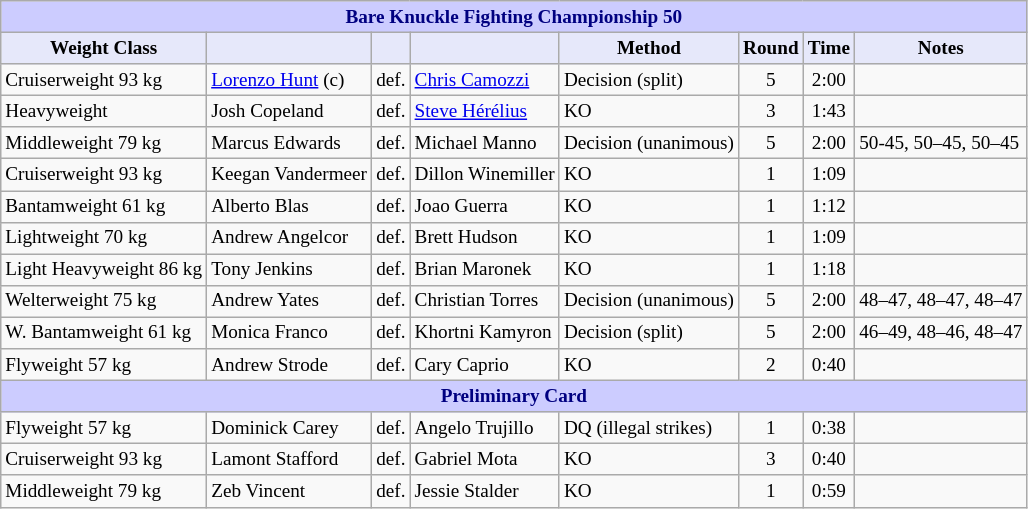<table class="wikitable" style="font-size: 80%;">
<tr>
<th colspan="8" style="background-color: #ccf; color: #000080; text-align: center;"><strong>Bare Knuckle Fighting Championship 50</strong></th>
</tr>
<tr>
<th colspan="1" style="background-color: #E6E8FA; color: #000000; text-align: center;">Weight Class</th>
<th colspan="1" style="background-color: #E6E8FA; color: #000000; text-align: center;"></th>
<th colspan="1" style="background-color: #E6E8FA; color: #000000; text-align: center;"></th>
<th colspan="1" style="background-color: #E6E8FA; color: #000000; text-align: center;"></th>
<th colspan="1" style="background-color: #E6E8FA; color: #000000; text-align: center;">Method</th>
<th colspan="1" style="background-color: #E6E8FA; color: #000000; text-align: center;">Round</th>
<th colspan="1" style="background-color: #E6E8FA; color: #000000; text-align: center;">Time</th>
<th colspan="1" style="background-color: #E6E8FA; color: #000000; text-align: center;">Notes</th>
</tr>
<tr>
<td>Cruiserweight 93 kg</td>
<td> <a href='#'>Lorenzo Hunt</a> (c)</td>
<td align=center>def.</td>
<td> <a href='#'>Chris Camozzi</a></td>
<td>Decision (split)</td>
<td align=center>5</td>
<td align=center>2:00</td>
<td></td>
</tr>
<tr>
<td>Heavyweight</td>
<td> Josh Copeland</td>
<td align=center>def.</td>
<td> <a href='#'>Steve Hérélius</a></td>
<td>KO</td>
<td align=center>3</td>
<td align=center>1:43</td>
<td></td>
</tr>
<tr>
<td>Middleweight 79 kg</td>
<td> Marcus Edwards</td>
<td align=center>def.</td>
<td> Michael Manno</td>
<td>Decision (unanimous)</td>
<td align=center>5</td>
<td align=center>2:00</td>
<td>50-45, 50–45, 50–45</td>
</tr>
<tr>
<td>Cruiserweight 93 kg</td>
<td> Keegan Vandermeer</td>
<td align=center>def.</td>
<td> Dillon Winemiller</td>
<td>KO</td>
<td align=center>1</td>
<td align=center>1:09</td>
<td></td>
</tr>
<tr>
<td>Bantamweight 61 kg</td>
<td> Alberto Blas</td>
<td align=center>def.</td>
<td> Joao Guerra</td>
<td>KO</td>
<td align=center>1</td>
<td align=center>1:12</td>
<td></td>
</tr>
<tr>
<td>Lightweight 70 kg</td>
<td> Andrew Angelcor</td>
<td align=center>def.</td>
<td> Brett Hudson</td>
<td>KO</td>
<td align=center>1</td>
<td align=center>1:09</td>
<td></td>
</tr>
<tr>
<td>Light Heavyweight 86 kg</td>
<td> Tony Jenkins</td>
<td align=center>def.</td>
<td> Brian Maronek</td>
<td>KO</td>
<td align=center>1</td>
<td align=center>1:18</td>
<td></td>
</tr>
<tr>
<td>Welterweight 75 kg</td>
<td> Andrew Yates</td>
<td align=center>def.</td>
<td> Christian Torres</td>
<td>Decision (unanimous)</td>
<td align=center>5</td>
<td align=center>2:00</td>
<td>48–47, 48–47, 48–47</td>
</tr>
<tr>
<td>W. Bantamweight 61 kg</td>
<td> Monica Franco</td>
<td align=center>def.</td>
<td> Khortni Kamyron</td>
<td>Decision (split)</td>
<td align=center>5</td>
<td align=center>2:00</td>
<td>46–49, 48–46, 48–47</td>
</tr>
<tr>
<td>Flyweight 57 kg</td>
<td> Andrew Strode</td>
<td align=center>def.</td>
<td> Cary Caprio</td>
<td>KO</td>
<td align=center>2</td>
<td align=center>0:40</td>
<td></td>
</tr>
<tr>
<th colspan="8" style="background-color: #ccf; color: #000080; text-align: center;"><strong>Preliminary Card</strong></th>
</tr>
<tr>
<td>Flyweight 57 kg</td>
<td> Dominick Carey</td>
<td align=center>def.</td>
<td> Angelo Trujillo</td>
<td>DQ (illegal strikes)</td>
<td align=center>1</td>
<td align=center>0:38</td>
<td></td>
</tr>
<tr>
<td>Cruiserweight 93 kg</td>
<td> Lamont Stafford</td>
<td align=center>def.</td>
<td> Gabriel Mota</td>
<td>KO</td>
<td align=center>3</td>
<td align=center>0:40</td>
<td></td>
</tr>
<tr>
<td>Middleweight 79 kg</td>
<td> Zeb Vincent</td>
<td align=center>def.</td>
<td> Jessie Stalder</td>
<td>KO</td>
<td align=center>1</td>
<td align=center>0:59</td>
<td></td>
</tr>
</table>
